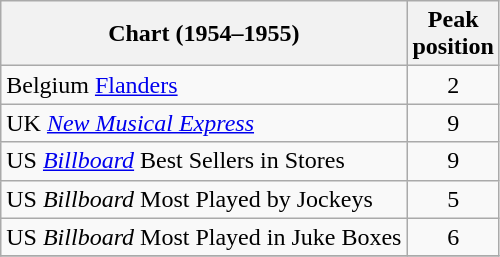<table class="wikitable sortable">
<tr>
<th>Chart (1954–1955)</th>
<th>Peak<br>position</th>
</tr>
<tr>
<td>Belgium <a href='#'>Flanders</a></td>
<td align="center">2</td>
</tr>
<tr>
<td>UK <em><a href='#'>New Musical Express</a></em></td>
<td align="center">9</td>
</tr>
<tr>
<td>US <em><a href='#'>Billboard</a></em> Best Sellers in Stores</td>
<td align="center">9</td>
</tr>
<tr>
<td>US <em>Billboard</em> Most Played by Jockeys</td>
<td align="center">5</td>
</tr>
<tr>
<td>US <em>Billboard</em> Most Played in Juke Boxes</td>
<td align="center">6</td>
</tr>
<tr>
</tr>
</table>
